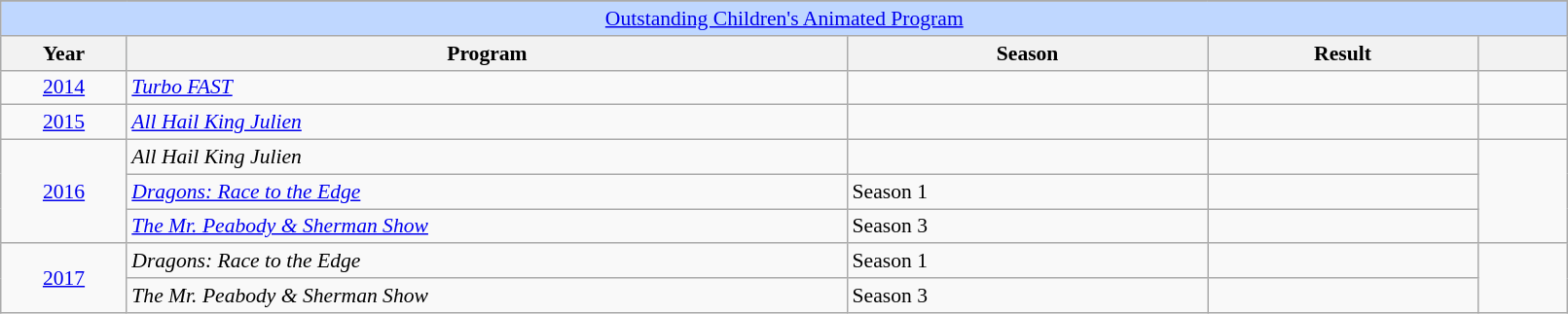<table class="wikitable plainrowheaders" style="font-size: 90%" width=85%>
<tr>
</tr>
<tr ---- bgcolor="#bfd7ff">
<td colspan=6 align=center><a href='#'>Outstanding Children's Animated Program</a></td>
</tr>
<tr ---- bgcolor="#ebf5ff">
<th scope="col" style="width:7%;">Year</th>
<th scope="col" style="width:40%;">Program</th>
<th scope="col" style="width:20%;">Season</th>
<th scope="col" style="width:15%;">Result</th>
<th scope="col" class="unsortable" style="width:5%;"></th>
</tr>
<tr>
<td style="text-align:center;"><a href='#'>2014</a></td>
<td><em><a href='#'>Turbo FAST</a></em></td>
<td></td>
<td></td>
<td style="text-align:center;"></td>
</tr>
<tr>
<td style="text-align:center;"><a href='#'>2015</a></td>
<td><em><a href='#'>All Hail King Julien</a></em></td>
<td></td>
<td></td>
<td style="text-align:center;"></td>
</tr>
<tr>
<td rowspan="3" style="text-align:center;"><a href='#'>2016</a></td>
<td><em>All Hail King Julien</em></td>
<td></td>
<td></td>
<td rowspan="3" style="text-align:center;"></td>
</tr>
<tr>
<td><em><a href='#'>Dragons: Race to the Edge</a></em></td>
<td>Season 1</td>
<td></td>
</tr>
<tr>
<td><em><a href='#'>The Mr. Peabody & Sherman Show</a></em></td>
<td>Season 3</td>
<td></td>
</tr>
<tr>
<td rowspan="2" style="text-align:center;"><a href='#'>2017</a></td>
<td><em>Dragons: Race to the Edge</em></td>
<td>Season 1</td>
<td></td>
<td rowspan="2" style="text-align:center;"></td>
</tr>
<tr>
<td><em>The Mr. Peabody & Sherman Show</em></td>
<td>Season 3</td>
<td></td>
</tr>
</table>
